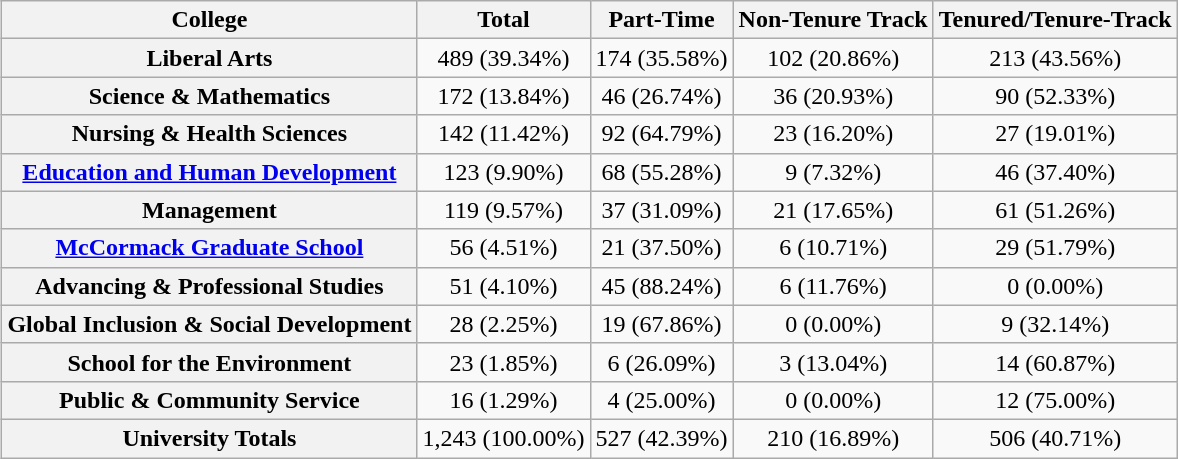<table style="text-align:center; float:right; margin-left:2em;" class="wikitable">
<tr>
<th>College</th>
<th>Total</th>
<th>Part-Time</th>
<th>Non-Tenure Track</th>
<th>Tenured/Tenure-Track</th>
</tr>
<tr>
<th>Liberal Arts</th>
<td>489 (39.34%)</td>
<td>174 (35.58%)</td>
<td>102 (20.86%)</td>
<td>213 (43.56%)</td>
</tr>
<tr>
<th>Science & Mathematics</th>
<td>172 (13.84%)</td>
<td>46 (26.74%)</td>
<td>36 (20.93%)</td>
<td>90 (52.33%)</td>
</tr>
<tr>
<th>Nursing & Health Sciences</th>
<td>142 (11.42%)</td>
<td>92 (64.79%)</td>
<td>23 (16.20%)</td>
<td>27 (19.01%)</td>
</tr>
<tr>
<th><a href='#'>Education and Human Development</a></th>
<td>123 (9.90%)</td>
<td>68 (55.28%)</td>
<td>9 (7.32%)</td>
<td>46 (37.40%)</td>
</tr>
<tr>
<th>Management</th>
<td>119 (9.57%)</td>
<td>37 (31.09%)</td>
<td>21 (17.65%)</td>
<td>61 (51.26%)</td>
</tr>
<tr>
<th><a href='#'>McCormack Graduate School</a></th>
<td>56 (4.51%)</td>
<td>21 (37.50%)</td>
<td>6 (10.71%)</td>
<td>29 (51.79%)</td>
</tr>
<tr>
<th>Advancing & Professional Studies</th>
<td>51 (4.10%)</td>
<td>45 (88.24%)</td>
<td>6 (11.76%)</td>
<td>0 (0.00%)</td>
</tr>
<tr>
<th>Global Inclusion & Social Development</th>
<td>28 (2.25%)</td>
<td>19 (67.86%)</td>
<td>0 (0.00%)</td>
<td>9 (32.14%)</td>
</tr>
<tr>
<th>School for the Environment</th>
<td>23 (1.85%)</td>
<td>6 (26.09%)</td>
<td>3 (13.04%)</td>
<td>14 (60.87%)</td>
</tr>
<tr>
<th>Public & Community Service</th>
<td>16 (1.29%)</td>
<td>4 (25.00%)</td>
<td>0 (0.00%)</td>
<td>12 (75.00%)</td>
</tr>
<tr>
<th>University Totals</th>
<td>1,243 (100.00%)</td>
<td>527 (42.39%)</td>
<td>210 (16.89%)</td>
<td>506 (40.71%)</td>
</tr>
</table>
